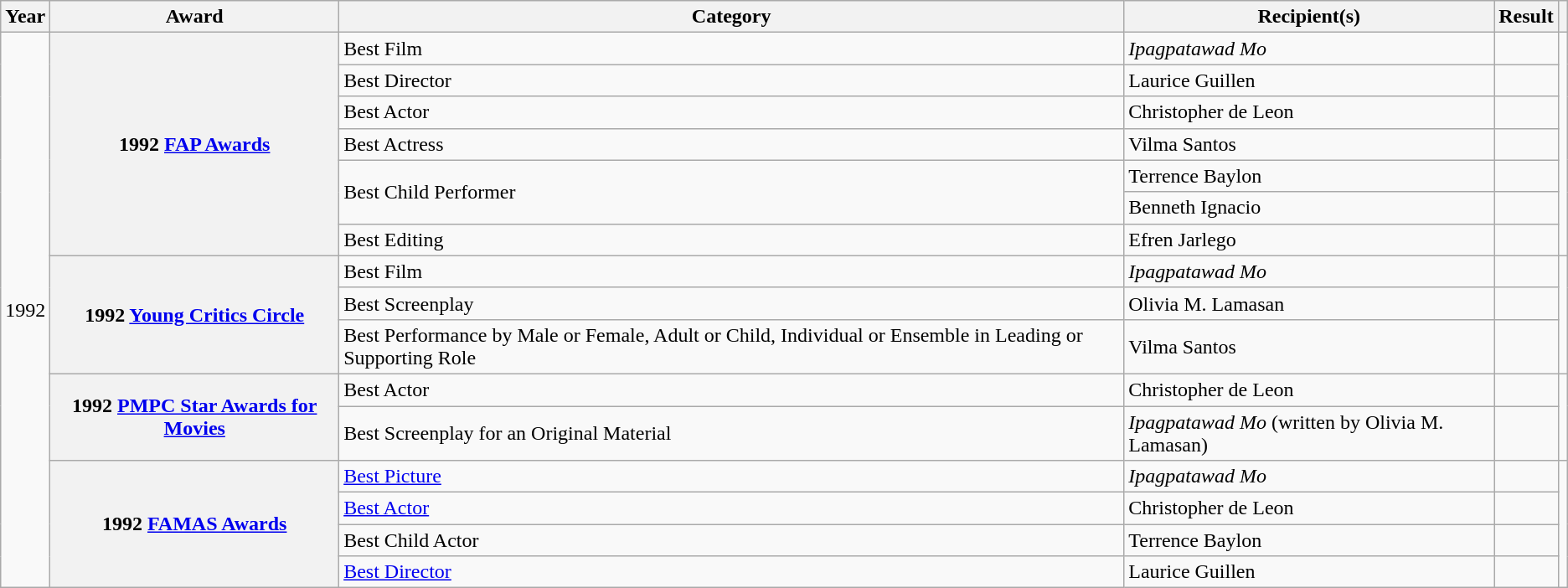<table class="wikitable sortable plainrowheaders">
<tr>
<th scope="col" data-sort-type="date">Year</th>
<th scope="col">Award</th>
<th scope="col">Category</th>
<th scope="col">Recipient(s)</th>
<th scope="col">Result</th>
<th scope="col" class="unsortable"></th>
</tr>
<tr>
<td rowspan="16">1992</td>
<th rowspan="7" scope="row">1992 <a href='#'>FAP Awards</a></th>
<td>Best Film</td>
<td><em>Ipagpatawad Mo</em></td>
<td></td>
<td rowspan="7"></td>
</tr>
<tr>
<td>Best Director</td>
<td>Laurice Guillen</td>
<td></td>
</tr>
<tr>
<td>Best Actor</td>
<td>Christopher de Leon</td>
<td></td>
</tr>
<tr>
<td>Best Actress</td>
<td>Vilma Santos</td>
<td></td>
</tr>
<tr>
<td rowspan="2">Best Child Performer</td>
<td>Terrence Baylon</td>
<td></td>
</tr>
<tr>
<td>Benneth Ignacio</td>
<td></td>
</tr>
<tr>
<td>Best Editing</td>
<td>Efren Jarlego</td>
<td></td>
</tr>
<tr>
<th rowspan="3" scope="row">1992 <a href='#'>Young Critics Circle</a></th>
<td>Best Film</td>
<td><em>Ipagpatawad Mo</em></td>
<td></td>
<td rowspan="3"></td>
</tr>
<tr>
<td>Best Screenplay</td>
<td>Olivia M. Lamasan</td>
<td></td>
</tr>
<tr>
<td>Best Performance by Male or Female, Adult or Child, Individual or Ensemble in Leading or Supporting Role</td>
<td>Vilma Santos</td>
<td></td>
</tr>
<tr>
<th rowspan="2" scope="row">1992 <a href='#'>PMPC Star Awards for Movies</a></th>
<td>Best Actor</td>
<td>Christopher de Leon</td>
<td></td>
<td rowspan="2"></td>
</tr>
<tr>
<td>Best Screenplay for an Original Material</td>
<td><em>Ipagpatawad Mo</em> (written by Olivia M. Lamasan)</td>
<td></td>
</tr>
<tr>
<th rowspan="4" scope="row">1992 <a href='#'>FAMAS Awards</a></th>
<td><a href='#'>Best Picture</a></td>
<td><em>Ipagpatawad Mo</em></td>
<td></td>
<td rowspan="4" scope="row"></td>
</tr>
<tr>
<td><a href='#'>Best Actor</a></td>
<td>Christopher de Leon</td>
<td></td>
</tr>
<tr>
<td>Best Child Actor</td>
<td>Terrence Baylon</td>
<td></td>
</tr>
<tr>
<td><a href='#'>Best Director</a></td>
<td>Laurice Guillen</td>
<td></td>
</tr>
</table>
